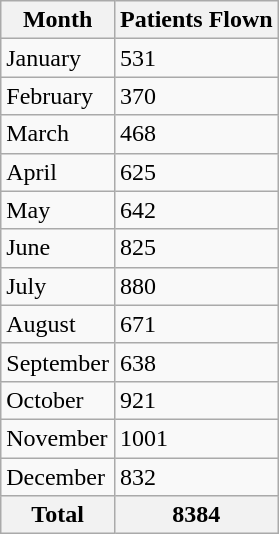<table class="wikitable">
<tr>
<th>Month</th>
<th>Patients Flown</th>
</tr>
<tr>
<td>January</td>
<td>531</td>
</tr>
<tr>
<td>February</td>
<td>370</td>
</tr>
<tr>
<td>March</td>
<td>468</td>
</tr>
<tr>
<td>April</td>
<td>625</td>
</tr>
<tr>
<td>May</td>
<td>642</td>
</tr>
<tr>
<td>June</td>
<td>825</td>
</tr>
<tr>
<td>July</td>
<td>880</td>
</tr>
<tr>
<td>August</td>
<td>671</td>
</tr>
<tr>
<td>September</td>
<td>638</td>
</tr>
<tr>
<td>October</td>
<td>921</td>
</tr>
<tr>
<td>November</td>
<td>1001</td>
</tr>
<tr>
<td>December</td>
<td>832</td>
</tr>
<tr>
<th>Total</th>
<th>8384</th>
</tr>
</table>
